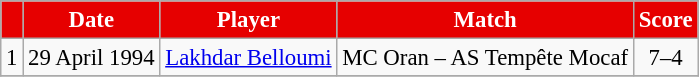<table border="0" class="wikitable" style="text-align:center;font-size:95%">
<tr>
<th style="color:#FFFFFF; background:#E60000;"></th>
<th style="color:#FFFFFF; background:#E60000;">Date</th>
<th style="color:#FFFFFF; background:#E60000;">Player</th>
<th style="color:#FFFFFF; background:#E60000;">Match</th>
<th width="35" style="color:#FFFFFF; background:#E60000;">Score</th>
</tr>
<tr>
<td align=left>1</td>
<td align=left>29 April 1994</td>
<td align=left><a href='#'>Lakhdar Belloumi</a></td>
<td align=left>MC Oran – AS Tempête Mocaf</td>
<td align=center>7–4</td>
</tr>
<tr>
</tr>
</table>
